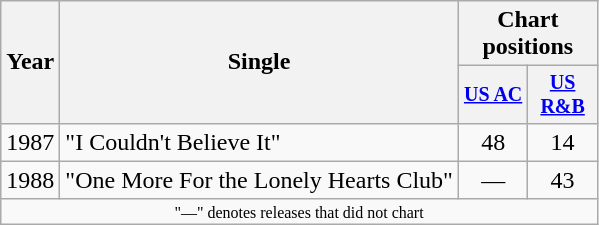<table class="wikitable" style="text-align:center;">
<tr>
<th rowspan="2">Year</th>
<th rowspan="2">Single</th>
<th colspan="2">Chart positions</th>
</tr>
<tr style="font-size:smaller;">
<th width="40"><a href='#'>US AC</a></th>
<th width="40"><a href='#'>US<br>R&B</a></th>
</tr>
<tr>
<td>1987</td>
<td align="left">"I Couldn't Believe It"</td>
<td>48</td>
<td>14</td>
</tr>
<tr>
<td>1988</td>
<td align="left">"One More For the Lonely Hearts Club"</td>
<td>—</td>
<td>43</td>
</tr>
<tr>
<td align="center" colspan="6" style="font-size:8pt">"—" denotes releases that did not chart</td>
</tr>
</table>
